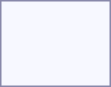<table style="border:1px solid #8888aa; background-color:#f7f8ff; padding:5px; font-size:95%; margin: 0px 12px 12px 0px;">
<tr style="text-align:center;">
<td rowspan=2><strong></strong><br></td>
<td colspan=2 rowspan=2></td>
<td colspan=2></td>
<td colspan=2></td>
<td colspan=2></td>
<td colspan=2></td>
<td colspan=1></td>
<td colspan=1></td>
<td colspan=2></td>
<td colspan=2></td>
<td colspan=1></td>
<td colspan=1></td>
<td colspan=2></td>
<td colspan=2></td>
<td colspan=2></td>
</tr>
<tr style="text-align:center;">
<td colspan=2></td>
<td colspan=2></td>
<td colspan=2></td>
<td colspan=2></td>
<td colspan=1></td>
<td colspan=1></td>
<td colspan=2></td>
<td colspan=2></td>
<td colspan=1></td>
<td colspan=1></td>
<td colspan=2></td>
<td colspan=2></td>
<td colspan=2></td>
</tr>
<tr style="text-align:center;">
<td rowspan=2><strong></strong><br></td>
</tr>
</table>
